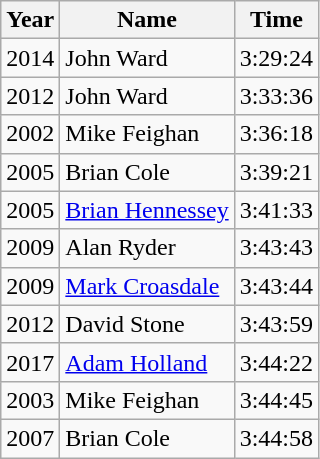<table class="wikitable">
<tr>
<th>Year</th>
<th>Name</th>
<th>Time</th>
</tr>
<tr>
<td>2014</td>
<td>John Ward</td>
<td>3:29:24</td>
</tr>
<tr>
<td>2012</td>
<td>John Ward</td>
<td>3:33:36</td>
</tr>
<tr>
<td>2002</td>
<td>Mike Feighan</td>
<td>3:36:18</td>
</tr>
<tr>
<td>2005</td>
<td>Brian Cole</td>
<td>3:39:21</td>
</tr>
<tr>
<td>2005</td>
<td><a href='#'>Brian Hennessey</a></td>
<td>3:41:33</td>
</tr>
<tr>
<td>2009</td>
<td>Alan Ryder</td>
<td>3:43:43</td>
</tr>
<tr>
<td>2009</td>
<td><a href='#'>Mark Croasdale</a></td>
<td>3:43:44</td>
</tr>
<tr>
<td>2012</td>
<td>David Stone</td>
<td>3:43:59</td>
</tr>
<tr>
<td>2017</td>
<td><a href='#'>Adam Holland</a></td>
<td>3:44:22</td>
</tr>
<tr>
<td>2003</td>
<td>Mike Feighan</td>
<td>3:44:45</td>
</tr>
<tr>
<td>2007</td>
<td>Brian Cole</td>
<td>3:44:58</td>
</tr>
</table>
